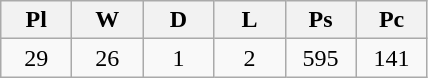<table class="wikitable" style="text-align:center">
<tr>
<th width=40px>Pl</th>
<th width=40px>W</th>
<th width=40px>D</th>
<th width=40px>L</th>
<th width=40px>Ps</th>
<th width=40px>Pc</th>
</tr>
<tr>
<td>29</td>
<td>26</td>
<td>1</td>
<td>2</td>
<td>595</td>
<td>141</td>
</tr>
</table>
